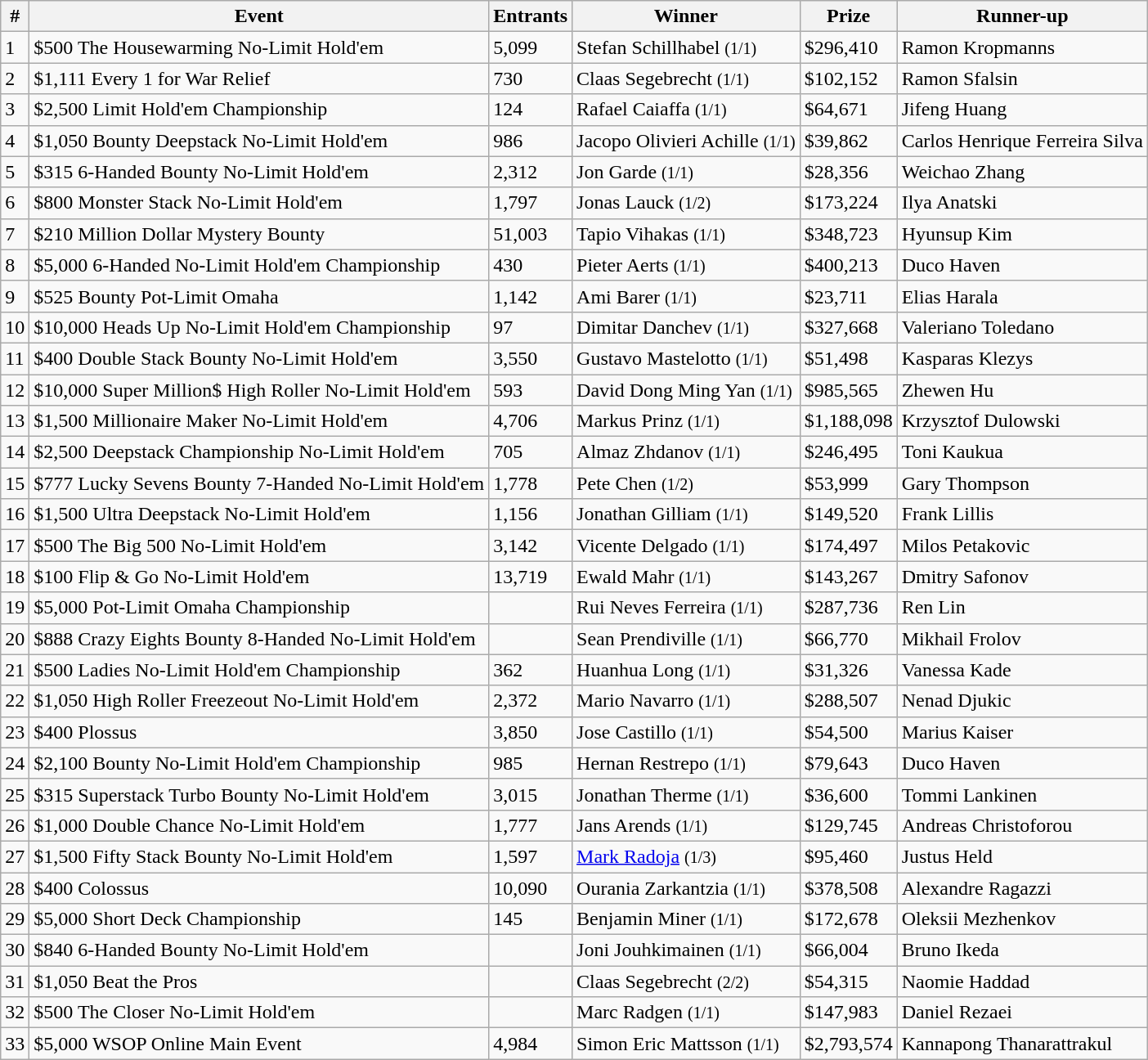<table class="wikitable sortable">
<tr>
<th bgcolor="#FFEBAD">#</th>
<th bgcolor="#FFEBAD">Event</th>
<th bgcolor="#FFEBAD">Entrants</th>
<th bgcolor="#FFEBAD">Winner</th>
<th bgcolor="#FFEBAD">Prize</th>
<th bgcolor="#FFEBAD">Runner-up</th>
</tr>
<tr>
<td>1</td>
<td>$500 The Housewarming No-Limit Hold'em</td>
<td>5,099</td>
<td> Stefan Schillhabel <small>(1/1)</small></td>
<td>$296,410</td>
<td> Ramon Kropmanns</td>
</tr>
<tr>
<td>2</td>
<td>$1,111 Every 1 for War Relief</td>
<td>730</td>
<td> Claas Segebrecht <small>(1/1)</small></td>
<td>$102,152</td>
<td> Ramon Sfalsin</td>
</tr>
<tr>
<td>3</td>
<td>$2,500 Limit Hold'em Championship</td>
<td>124</td>
<td> Rafael Caiaffa <small>(1/1)</small></td>
<td>$64,671</td>
<td> Jifeng Huang</td>
</tr>
<tr>
<td>4</td>
<td>$1,050 Bounty Deepstack No-Limit Hold'em</td>
<td>986</td>
<td> Jacopo Olivieri Achille <small>(1/1)</small></td>
<td>$39,862</td>
<td> Carlos Henrique Ferreira Silva</td>
</tr>
<tr>
<td>5</td>
<td>$315 6-Handed Bounty No-Limit Hold'em</td>
<td>2,312</td>
<td> Jon Garde <small>(1/1)</small></td>
<td>$28,356</td>
<td> Weichao Zhang</td>
</tr>
<tr>
<td>6</td>
<td>$800 Monster Stack No-Limit Hold'em</td>
<td>1,797</td>
<td> Jonas Lauck <small>(1/2)</small></td>
<td>$173,224</td>
<td> Ilya Anatski</td>
</tr>
<tr>
<td>7</td>
<td>$210 Million Dollar Mystery Bounty</td>
<td>51,003</td>
<td> Tapio Vihakas <small>(1/1)</small></td>
<td>$348,723</td>
<td> Hyunsup Kim</td>
</tr>
<tr>
<td>8</td>
<td>$5,000 6-Handed No-Limit Hold'em Championship</td>
<td>430</td>
<td> Pieter Aerts <small>(1/1)</small></td>
<td>$400,213</td>
<td> Duco Haven</td>
</tr>
<tr>
<td>9</td>
<td>$525 Bounty Pot-Limit Omaha</td>
<td>1,142</td>
<td> Ami Barer <small>(1/1)</small></td>
<td>$23,711</td>
<td> Elias Harala</td>
</tr>
<tr>
<td>10</td>
<td>$10,000 Heads Up No-Limit Hold'em Championship</td>
<td>97</td>
<td> Dimitar Danchev <small>(1/1)</small></td>
<td>$327,668</td>
<td> Valeriano Toledano</td>
</tr>
<tr>
<td>11</td>
<td>$400 Double Stack Bounty No-Limit Hold'em</td>
<td>3,550</td>
<td> Gustavo Mastelotto <small>(1/1)</small></td>
<td>$51,498</td>
<td> Kasparas Klezys</td>
</tr>
<tr>
<td>12</td>
<td>$10,000 Super Million$ High Roller No-Limit Hold'em</td>
<td>593</td>
<td> David Dong Ming Yan <small>(1/1)</small></td>
<td>$985,565</td>
<td> Zhewen Hu</td>
</tr>
<tr>
<td>13</td>
<td>$1,500 Millionaire Maker No-Limit Hold'em</td>
<td>4,706</td>
<td> Markus Prinz <small>(1/1)</small></td>
<td>$1,188,098</td>
<td> Krzysztof Dulowski</td>
</tr>
<tr>
<td>14</td>
<td>$2,500 Deepstack Championship No-Limit Hold'em</td>
<td>705</td>
<td> Almaz Zhdanov <small>(1/1)</small></td>
<td>$246,495</td>
<td> Toni Kaukua</td>
</tr>
<tr>
<td>15</td>
<td>$777 Lucky Sevens Bounty 7-Handed No-Limit Hold'em</td>
<td>1,778</td>
<td> Pete Chen <small>(1/2)</small></td>
<td>$53,999</td>
<td> Gary Thompson</td>
</tr>
<tr>
<td>16</td>
<td>$1,500 Ultra Deepstack No-Limit Hold'em</td>
<td>1,156</td>
<td> Jonathan Gilliam <small>(1/1)</small></td>
<td>$149,520</td>
<td> Frank Lillis</td>
</tr>
<tr>
<td>17</td>
<td>$500 The Big 500 No-Limit Hold'em</td>
<td>3,142</td>
<td> Vicente Delgado <small>(1/1)</small></td>
<td>$174,497</td>
<td> Milos Petakovic</td>
</tr>
<tr>
<td>18</td>
<td>$100 Flip & Go No-Limit Hold'em</td>
<td>13,719</td>
<td> Ewald Mahr <small>(1/1)</small></td>
<td>$143,267</td>
<td> Dmitry Safonov</td>
</tr>
<tr>
<td>19</td>
<td>$5,000 Pot-Limit Omaha Championship</td>
<td></td>
<td> Rui Neves Ferreira <small>(1/1)</small></td>
<td>$287,736</td>
<td> Ren Lin</td>
</tr>
<tr>
<td>20</td>
<td>$888 Crazy Eights Bounty 8-Handed No-Limit Hold'em</td>
<td></td>
<td> Sean Prendiville <small>(1/1)</small></td>
<td>$66,770</td>
<td> Mikhail Frolov</td>
</tr>
<tr>
<td>21</td>
<td>$500 Ladies No-Limit Hold'em Championship</td>
<td>362</td>
<td> Huanhua Long <small>(1/1)</small></td>
<td>$31,326</td>
<td> Vanessa Kade</td>
</tr>
<tr>
<td>22</td>
<td>$1,050 High Roller Freezeout No-Limit Hold'em</td>
<td>2,372</td>
<td> Mario Navarro <small>(1/1)</small></td>
<td>$288,507</td>
<td> Nenad Djukic</td>
</tr>
<tr>
<td>23</td>
<td>$400 Plossus</td>
<td>3,850</td>
<td> Jose Castillo <small>(1/1)</small></td>
<td>$54,500</td>
<td> Marius Kaiser</td>
</tr>
<tr>
<td>24</td>
<td>$2,100 Bounty No-Limit Hold'em Championship</td>
<td>985</td>
<td> Hernan Restrepo <small>(1/1)</small></td>
<td>$79,643</td>
<td> Duco Haven</td>
</tr>
<tr>
<td>25</td>
<td>$315 Superstack Turbo Bounty No-Limit Hold'em</td>
<td>3,015</td>
<td> Jonathan Therme <small>(1/1)</small></td>
<td>$36,600</td>
<td> Tommi Lankinen</td>
</tr>
<tr>
<td>26</td>
<td>$1,000 Double Chance No-Limit Hold'em</td>
<td>1,777</td>
<td> Jans Arends <small>(1/1)</small></td>
<td>$129,745</td>
<td> Andreas Christoforou</td>
</tr>
<tr>
<td>27</td>
<td>$1,500 Fifty Stack Bounty No-Limit Hold'em</td>
<td>1,597</td>
<td> <a href='#'>Mark Radoja</a> <small>(1/3)</small></td>
<td>$95,460</td>
<td> Justus Held</td>
</tr>
<tr>
<td>28</td>
<td>$400 Colossus</td>
<td>10,090</td>
<td> Ourania Zarkantzia <small>(1/1)</small></td>
<td>$378,508</td>
<td> Alexandre Ragazzi</td>
</tr>
<tr>
<td>29</td>
<td>$5,000 Short Deck Championship</td>
<td>145</td>
<td> Benjamin Miner <small>(1/1)</small></td>
<td>$172,678</td>
<td> Oleksii Mezhenkov</td>
</tr>
<tr>
<td>30</td>
<td>$840 6-Handed Bounty No-Limit Hold'em</td>
<td></td>
<td> Joni Jouhkimainen <small>(1/1)</small></td>
<td>$66,004</td>
<td> Bruno Ikeda</td>
</tr>
<tr>
<td>31</td>
<td>$1,050 Beat the Pros</td>
<td></td>
<td> Claas Segebrecht <small>(2/2)</small></td>
<td>$54,315</td>
<td> Naomie Haddad</td>
</tr>
<tr>
<td>32</td>
<td>$500 The Closer No-Limit Hold'em</td>
<td></td>
<td> Marc Radgen <small>(1/1)</small></td>
<td>$147,983</td>
<td> Daniel Rezaei</td>
</tr>
<tr>
<td>33</td>
<td>$5,000 WSOP Online Main Event</td>
<td>4,984</td>
<td> Simon Eric Mattsson <small>(1/1)</small></td>
<td>$2,793,574</td>
<td> Kannapong Thanarattrakul</td>
</tr>
</table>
